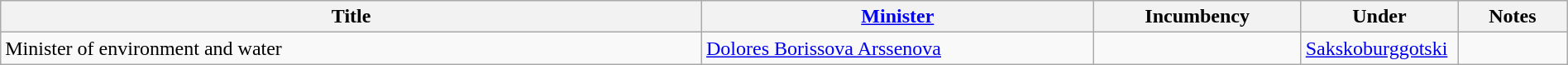<table class="wikitable" style="width:100%;">
<tr>
<th>Title</th>
<th style="width:25%;"><a href='#'>Minister</a></th>
<th style="width:160px;">Incumbency</th>
<th style="width:10%;">Under</th>
<th style="width:7%;">Notes</th>
</tr>
<tr>
<td>Minister of environment and water</td>
<td><a href='#'>Dolores Borissova Arssenova</a></td>
<td></td>
<td><a href='#'>Sakskoburggotski</a></td>
<td></td>
</tr>
</table>
